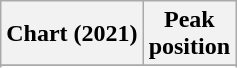<table class="wikitable sortable plainrowheaders" style="text-align:center">
<tr>
<th scope="col">Chart (2021)</th>
<th scope="col">Peak<br>position</th>
</tr>
<tr>
</tr>
<tr>
</tr>
<tr>
</tr>
</table>
